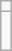<table class="wikitable" align="right">
<tr style="vertical-align:top">
<td></td>
</tr>
<tr>
<td><small><br>




</small></td>
</tr>
</table>
